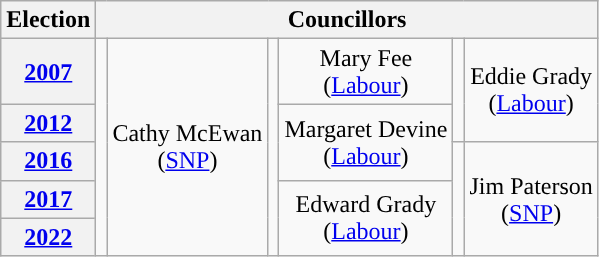<table class="wikitable" style="text-align:center">
<tr>
<th>Election</th>
<th colspan=8>Councillors</th>
</tr>
<tr>
<th><a href='#'>2007</a></th>
<td rowspan=5 style="color:inherit;background-color: "></td>
<td rowspan=5>Cathy McEwan<br>(<a href='#'>SNP</a>)</td>
<td rowspan=5 style="color:inherit;background-color: "></td>
<td rowspan=1>Mary Fee<br>(<a href='#'>Labour</a>)</td>
<td rowspan=2 style="color:inherit;background-color: "></td>
<td rowspan=2>Eddie Grady<br>(<a href='#'>Labour</a>)</td>
</tr>
<tr>
<th><a href='#'>2012</a></th>
<td rowspan=2>Margaret Devine<br>(<a href='#'>Labour</a>)</td>
</tr>
<tr>
<th><a href='#'>2016</a></th>
<td rowspan=3 style="color:inherit;background-color: "></td>
<td rowspan=3>Jim Paterson<br>(<a href='#'>SNP</a>)</td>
</tr>
<tr>
<th><a href='#'>2017</a></th>
<td rowspan=2>Edward Grady<br>(<a href='#'>Labour</a>)</td>
</tr>
<tr>
<th><a href='#'>2022</a></th>
</tr>
</table>
